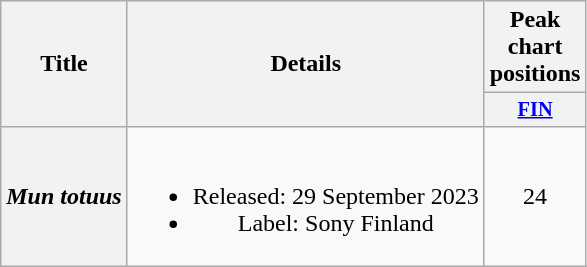<table class="wikitable plainrowheaders" style="text-align:center;" border="1">
<tr>
<th scope="col" rowspan="2">Title</th>
<th scope="col" rowspan="2">Details</th>
<th colspan="1">Peak chart positions</th>
</tr>
<tr>
<th scope="col" style="width:3em;font-size:85%;"><a href='#'>FIN</a><br></th>
</tr>
<tr>
<th scope="row"><em>Mun totuus</em></th>
<td><br><ul><li>Released: 29 September 2023</li><li>Label: Sony Finland</li></ul></td>
<td>24<br></td>
</tr>
</table>
